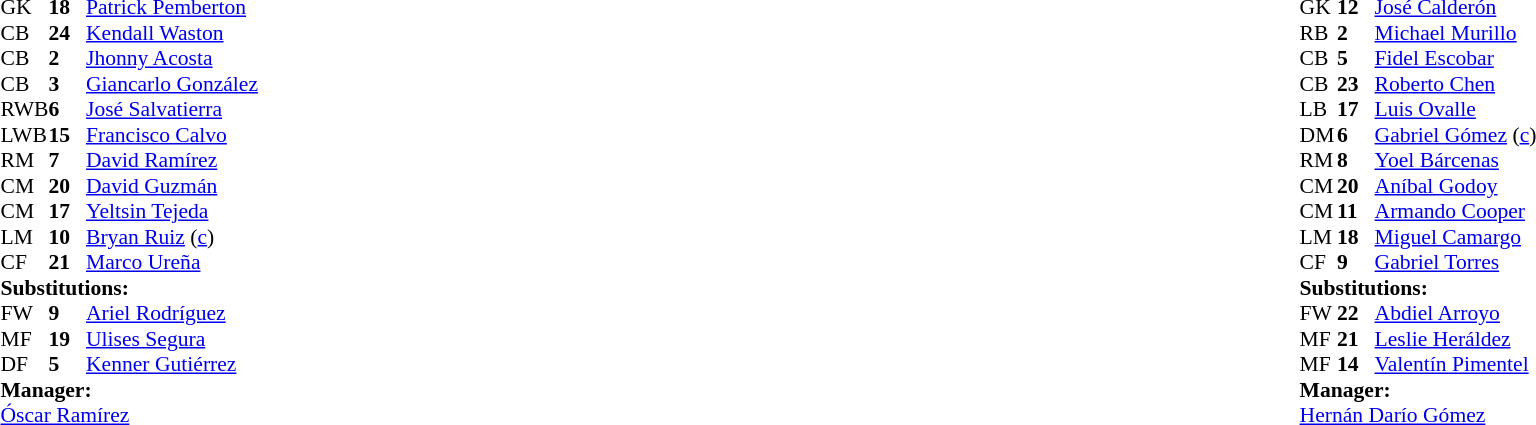<table width="100%">
<tr>
<td valign="top" width="40%"><br><table style="font-size:90%" cellspacing="0" cellpadding="0">
<tr>
<th width=25></th>
<th width=25></th>
</tr>
<tr>
<td>GK</td>
<td><strong>18</strong></td>
<td><a href='#'>Patrick Pemberton</a></td>
</tr>
<tr>
<td>CB</td>
<td><strong>24</strong></td>
<td><a href='#'>Kendall Waston</a></td>
</tr>
<tr>
<td>CB</td>
<td><strong>2</strong></td>
<td><a href='#'>Jhonny Acosta</a></td>
</tr>
<tr>
<td>CB</td>
<td><strong>3</strong></td>
<td><a href='#'>Giancarlo González</a></td>
</tr>
<tr>
<td>RWB</td>
<td><strong>6</strong></td>
<td><a href='#'>José Salvatierra</a></td>
</tr>
<tr>
<td>LWB</td>
<td><strong>15</strong></td>
<td><a href='#'>Francisco Calvo</a></td>
</tr>
<tr>
<td>RM</td>
<td><strong>7</strong></td>
<td><a href='#'>David Ramírez</a></td>
<td></td>
<td></td>
</tr>
<tr>
<td>CM</td>
<td><strong>20</strong></td>
<td><a href='#'>David Guzmán</a></td>
</tr>
<tr>
<td>CM</td>
<td><strong>17</strong></td>
<td><a href='#'>Yeltsin Tejeda</a></td>
<td></td>
<td></td>
</tr>
<tr>
<td>LM</td>
<td><strong>10</strong></td>
<td><a href='#'>Bryan Ruiz</a> (<a href='#'>c</a>)</td>
</tr>
<tr>
<td>CF</td>
<td><strong>21</strong></td>
<td><a href='#'>Marco Ureña</a></td>
</tr>
<tr>
<td colspan=3><strong>Substitutions:</strong></td>
</tr>
<tr>
<td>FW</td>
<td><strong>9</strong></td>
<td><a href='#'>Ariel Rodríguez</a></td>
<td></td>
<td></td>
<td></td>
</tr>
<tr>
<td>MF</td>
<td><strong>19</strong></td>
<td><a href='#'>Ulises Segura</a></td>
<td></td>
<td></td>
<td></td>
</tr>
<tr>
<td>DF</td>
<td><strong>5</strong></td>
<td><a href='#'>Kenner Gutiérrez</a></td>
<td></td>
<td></td>
</tr>
<tr>
<td colspan=3><strong>Manager:</strong></td>
</tr>
<tr>
<td colspan=3><a href='#'>Óscar Ramírez</a></td>
</tr>
</table>
</td>
<td valign="top"></td>
<td valign="top" width="50%"><br><table style="font-size:90%; margin:auto" cellspacing="0" cellpadding="0">
<tr>
<th width=25></th>
<th width=25></th>
</tr>
<tr>
<td>GK</td>
<td><strong>12</strong></td>
<td><a href='#'>José Calderón</a></td>
</tr>
<tr>
<td>RB</td>
<td><strong>2</strong></td>
<td><a href='#'>Michael Murillo</a></td>
</tr>
<tr>
<td>CB</td>
<td><strong>5</strong></td>
<td><a href='#'>Fidel Escobar</a></td>
</tr>
<tr>
<td>CB</td>
<td><strong>23</strong></td>
<td><a href='#'>Roberto Chen</a></td>
</tr>
<tr>
<td>LB</td>
<td><strong>17</strong></td>
<td><a href='#'>Luis Ovalle</a></td>
</tr>
<tr>
<td>DM</td>
<td><strong>6</strong></td>
<td><a href='#'>Gabriel Gómez</a> (<a href='#'>c</a>)</td>
<td></td>
<td></td>
</tr>
<tr>
<td>RM</td>
<td><strong>8</strong></td>
<td><a href='#'>Yoel Bárcenas</a></td>
</tr>
<tr>
<td>CM</td>
<td><strong>20</strong></td>
<td><a href='#'>Aníbal Godoy</a></td>
<td></td>
</tr>
<tr>
<td>CM</td>
<td><strong>11</strong></td>
<td><a href='#'>Armando Cooper</a></td>
<td></td>
<td></td>
</tr>
<tr>
<td>LM</td>
<td><strong>18</strong></td>
<td><a href='#'>Miguel Camargo</a></td>
<td></td>
<td></td>
</tr>
<tr>
<td>CF</td>
<td><strong>9</strong></td>
<td><a href='#'>Gabriel Torres</a></td>
</tr>
<tr>
<td colspan=3><strong>Substitutions:</strong></td>
</tr>
<tr>
<td>FW</td>
<td><strong>22</strong></td>
<td><a href='#'>Abdiel Arroyo</a></td>
<td></td>
<td></td>
</tr>
<tr>
<td>MF</td>
<td><strong>21</strong></td>
<td><a href='#'>Leslie Heráldez</a></td>
<td></td>
<td></td>
</tr>
<tr>
<td>MF</td>
<td><strong>14</strong></td>
<td><a href='#'>Valentín Pimentel</a></td>
<td></td>
<td></td>
</tr>
<tr>
<td colspan=3><strong>Manager:</strong></td>
</tr>
<tr>
<td colspan=3> <a href='#'>Hernán Darío Gómez</a></td>
</tr>
</table>
</td>
</tr>
</table>
